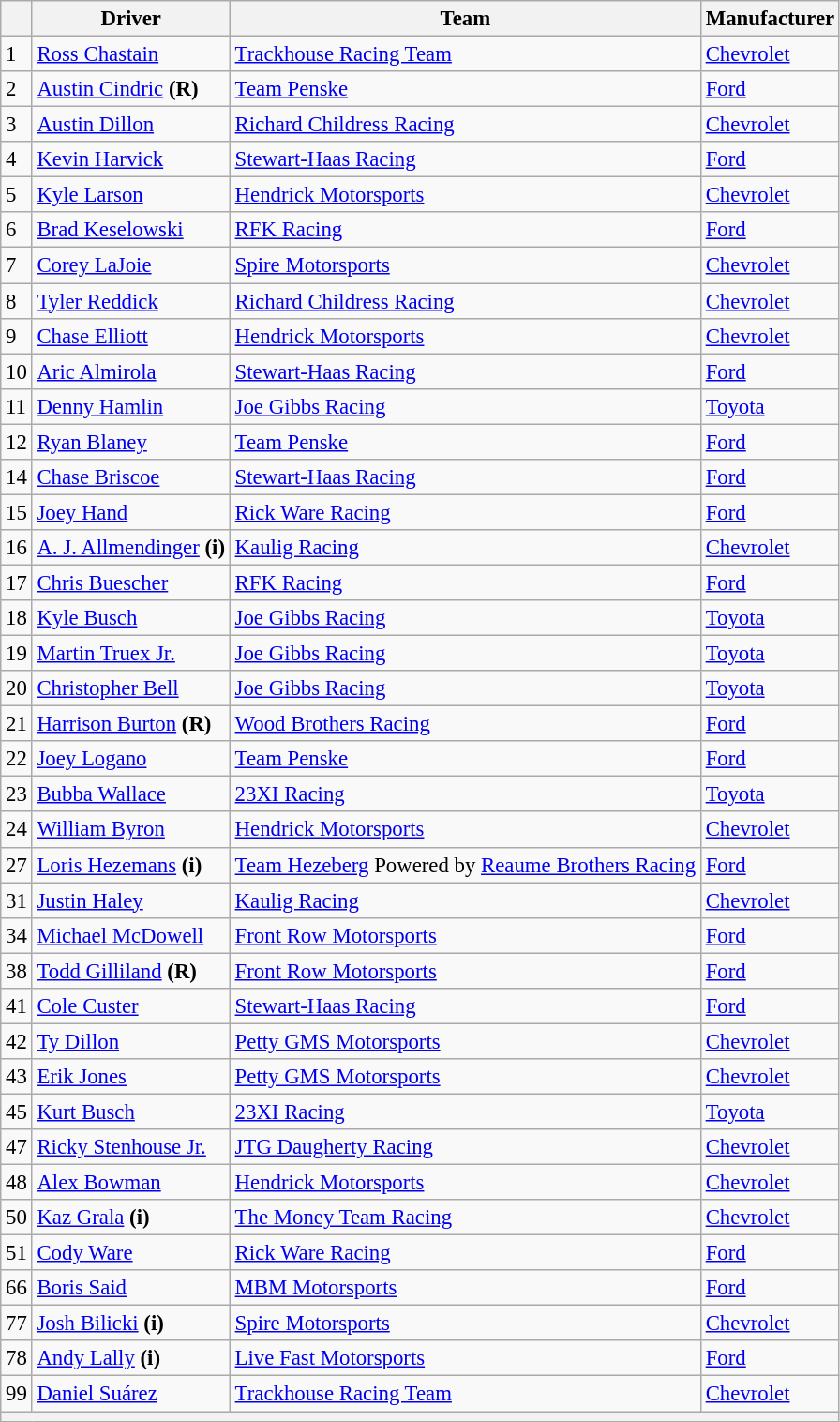<table class="wikitable" style="font-size:95%">
<tr>
<th></th>
<th>Driver</th>
<th>Team</th>
<th>Manufacturer</th>
</tr>
<tr>
<td>1</td>
<td><a href='#'>Ross Chastain</a></td>
<td><a href='#'>Trackhouse Racing Team</a></td>
<td><a href='#'>Chevrolet</a></td>
</tr>
<tr>
<td>2</td>
<td><a href='#'>Austin Cindric</a> <strong>(R)</strong></td>
<td><a href='#'>Team Penske</a></td>
<td><a href='#'>Ford</a></td>
</tr>
<tr>
<td>3</td>
<td><a href='#'>Austin Dillon</a></td>
<td><a href='#'>Richard Childress Racing</a></td>
<td><a href='#'>Chevrolet</a></td>
</tr>
<tr>
<td>4</td>
<td><a href='#'>Kevin Harvick</a></td>
<td><a href='#'>Stewart-Haas Racing</a></td>
<td><a href='#'>Ford</a></td>
</tr>
<tr>
<td>5</td>
<td><a href='#'>Kyle Larson</a></td>
<td><a href='#'>Hendrick Motorsports</a></td>
<td><a href='#'>Chevrolet</a></td>
</tr>
<tr>
<td>6</td>
<td><a href='#'>Brad Keselowski</a></td>
<td><a href='#'>RFK Racing</a></td>
<td><a href='#'>Ford</a></td>
</tr>
<tr>
<td>7</td>
<td><a href='#'>Corey LaJoie</a></td>
<td><a href='#'>Spire Motorsports</a></td>
<td><a href='#'>Chevrolet</a></td>
</tr>
<tr>
<td>8</td>
<td><a href='#'>Tyler Reddick</a></td>
<td><a href='#'>Richard Childress Racing</a></td>
<td><a href='#'>Chevrolet</a></td>
</tr>
<tr>
<td>9</td>
<td><a href='#'>Chase Elliott</a></td>
<td><a href='#'>Hendrick Motorsports</a></td>
<td><a href='#'>Chevrolet</a></td>
</tr>
<tr>
<td>10</td>
<td><a href='#'>Aric Almirola</a></td>
<td><a href='#'>Stewart-Haas Racing</a></td>
<td><a href='#'>Ford</a></td>
</tr>
<tr>
<td>11</td>
<td><a href='#'>Denny Hamlin</a></td>
<td><a href='#'>Joe Gibbs Racing</a></td>
<td><a href='#'>Toyota</a></td>
</tr>
<tr>
<td>12</td>
<td><a href='#'>Ryan Blaney</a></td>
<td><a href='#'>Team Penske</a></td>
<td><a href='#'>Ford</a></td>
</tr>
<tr>
<td>14</td>
<td><a href='#'>Chase Briscoe</a></td>
<td><a href='#'>Stewart-Haas Racing</a></td>
<td><a href='#'>Ford</a></td>
</tr>
<tr>
<td>15</td>
<td><a href='#'>Joey Hand</a></td>
<td><a href='#'>Rick Ware Racing</a></td>
<td><a href='#'>Ford</a></td>
</tr>
<tr>
<td>16</td>
<td nowrap><a href='#'>A. J. Allmendinger</a> <strong>(i)</strong></td>
<td><a href='#'>Kaulig Racing</a></td>
<td><a href='#'>Chevrolet</a></td>
</tr>
<tr>
<td>17</td>
<td><a href='#'>Chris Buescher</a></td>
<td><a href='#'>RFK Racing</a></td>
<td><a href='#'>Ford</a></td>
</tr>
<tr>
<td>18</td>
<td><a href='#'>Kyle Busch</a></td>
<td><a href='#'>Joe Gibbs Racing</a></td>
<td><a href='#'>Toyota</a></td>
</tr>
<tr>
<td>19</td>
<td><a href='#'>Martin Truex Jr.</a></td>
<td><a href='#'>Joe Gibbs Racing</a></td>
<td><a href='#'>Toyota</a></td>
</tr>
<tr>
<td>20</td>
<td><a href='#'>Christopher Bell</a></td>
<td><a href='#'>Joe Gibbs Racing</a></td>
<td><a href='#'>Toyota</a></td>
</tr>
<tr>
<td>21</td>
<td><a href='#'>Harrison Burton</a> <strong>(R)</strong></td>
<td><a href='#'>Wood Brothers Racing</a></td>
<td><a href='#'>Ford</a></td>
</tr>
<tr>
<td>22</td>
<td><a href='#'>Joey Logano</a></td>
<td><a href='#'>Team Penske</a></td>
<td><a href='#'>Ford</a></td>
</tr>
<tr>
<td>23</td>
<td><a href='#'>Bubba Wallace</a></td>
<td><a href='#'>23XI Racing</a></td>
<td><a href='#'>Toyota</a></td>
</tr>
<tr>
<td>24</td>
<td><a href='#'>William Byron</a></td>
<td><a href='#'>Hendrick Motorsports</a></td>
<td><a href='#'>Chevrolet</a></td>
</tr>
<tr>
<td>27</td>
<td><a href='#'>Loris Hezemans</a> <strong>(i)</strong></td>
<td nowrap><a href='#'>Team Hezeberg</a> Powered by <a href='#'>Reaume Brothers Racing</a></td>
<td><a href='#'>Ford</a></td>
</tr>
<tr>
<td>31</td>
<td><a href='#'>Justin Haley</a></td>
<td><a href='#'>Kaulig Racing</a></td>
<td><a href='#'>Chevrolet</a></td>
</tr>
<tr>
<td>34</td>
<td><a href='#'>Michael McDowell</a></td>
<td><a href='#'>Front Row Motorsports</a></td>
<td><a href='#'>Ford</a></td>
</tr>
<tr>
<td>38</td>
<td><a href='#'>Todd Gilliland</a> <strong>(R)</strong></td>
<td><a href='#'>Front Row Motorsports</a></td>
<td><a href='#'>Ford</a></td>
</tr>
<tr>
<td>41</td>
<td><a href='#'>Cole Custer</a></td>
<td><a href='#'>Stewart-Haas Racing</a></td>
<td><a href='#'>Ford</a></td>
</tr>
<tr>
<td>42</td>
<td><a href='#'>Ty Dillon</a></td>
<td><a href='#'>Petty GMS Motorsports</a></td>
<td><a href='#'>Chevrolet</a></td>
</tr>
<tr>
<td>43</td>
<td><a href='#'>Erik Jones</a></td>
<td><a href='#'>Petty GMS Motorsports</a></td>
<td><a href='#'>Chevrolet</a></td>
</tr>
<tr>
<td>45</td>
<td><a href='#'>Kurt Busch</a></td>
<td><a href='#'>23XI Racing</a></td>
<td><a href='#'>Toyota</a></td>
</tr>
<tr>
<td>47</td>
<td><a href='#'>Ricky Stenhouse Jr.</a></td>
<td><a href='#'>JTG Daugherty Racing</a></td>
<td><a href='#'>Chevrolet</a></td>
</tr>
<tr>
<td>48</td>
<td><a href='#'>Alex Bowman</a></td>
<td><a href='#'>Hendrick Motorsports</a></td>
<td><a href='#'>Chevrolet</a></td>
</tr>
<tr>
<td>50</td>
<td><a href='#'>Kaz Grala</a> <strong>(i)</strong></td>
<td><a href='#'>The Money Team Racing</a></td>
<td><a href='#'>Chevrolet</a></td>
</tr>
<tr>
<td>51</td>
<td><a href='#'>Cody Ware</a></td>
<td><a href='#'>Rick Ware Racing</a></td>
<td><a href='#'>Ford</a></td>
</tr>
<tr>
<td>66</td>
<td><a href='#'>Boris Said</a></td>
<td><a href='#'>MBM Motorsports</a></td>
<td><a href='#'>Ford</a></td>
</tr>
<tr>
<td>77</td>
<td><a href='#'>Josh Bilicki</a> <strong>(i)</strong></td>
<td><a href='#'>Spire Motorsports</a></td>
<td><a href='#'>Chevrolet</a></td>
</tr>
<tr>
<td>78</td>
<td><a href='#'>Andy Lally</a> <strong>(i)</strong></td>
<td><a href='#'>Live Fast Motorsports</a></td>
<td><a href='#'>Ford</a></td>
</tr>
<tr>
<td>99</td>
<td><a href='#'>Daniel Suárez</a></td>
<td><a href='#'>Trackhouse Racing Team</a></td>
<td><a href='#'>Chevrolet</a></td>
</tr>
<tr>
<th colspan="4"></th>
</tr>
</table>
